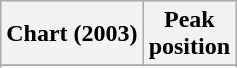<table class="wikitable plainrowheaders sortable" style="text-align:center;" border="1">
<tr>
<th scope="col">Chart (2003)</th>
<th scope="col">Peak<br>position</th>
</tr>
<tr>
</tr>
<tr>
</tr>
</table>
